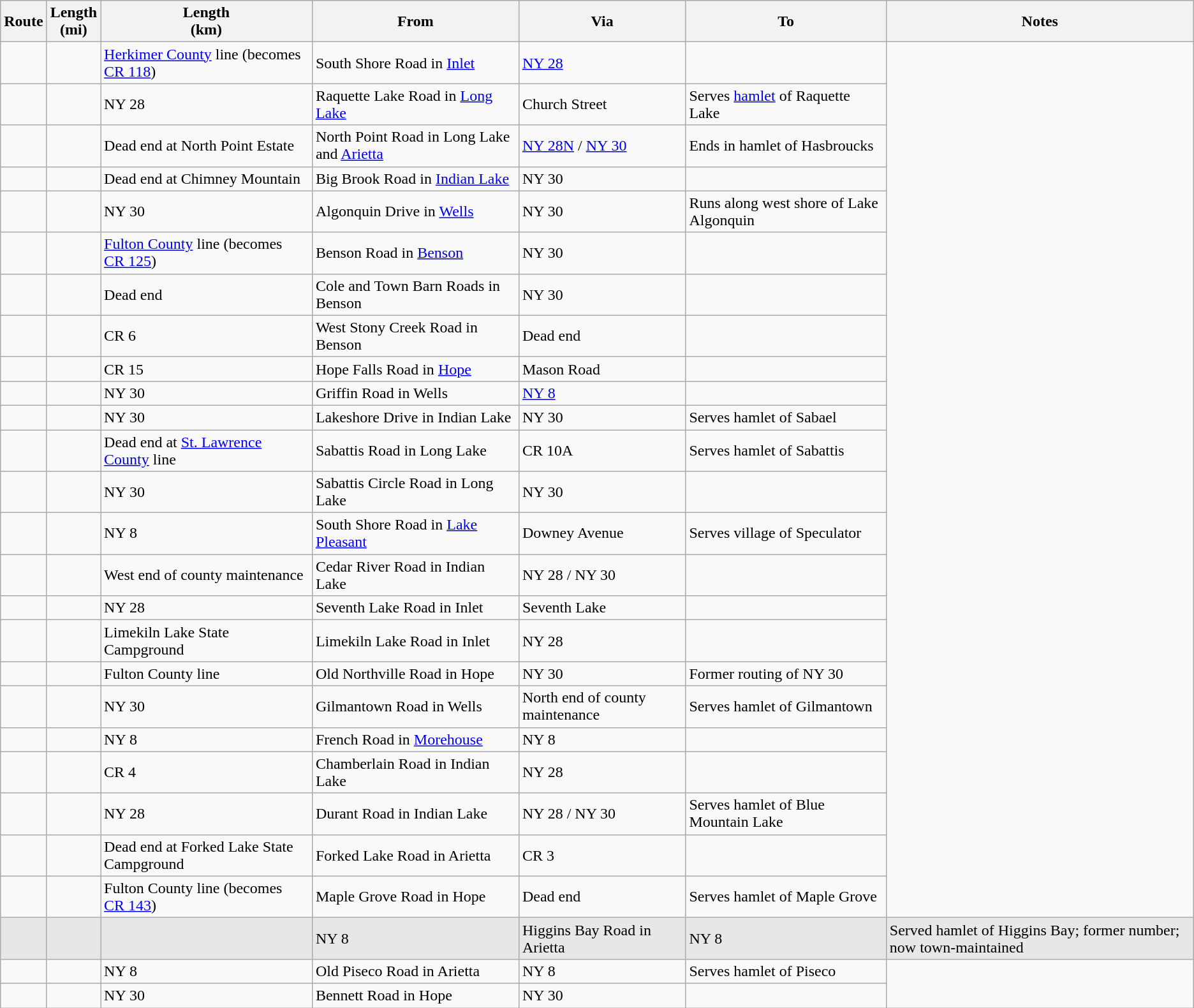<table class="wikitable sortable">
<tr>
<th>Route</th>
<th>Length<br>(mi)</th>
<th>Length<br>(km)</th>
<th class="unsortable">From</th>
<th class="unsortable">Via</th>
<th class="unsortable">To</th>
<th class="unsortable">Notes</th>
</tr>
<tr>
<td id="1"></td>
<td></td>
<td><a href='#'>Herkimer County</a> line (becomes <a href='#'>CR 118</a>)</td>
<td>South Shore Road in <a href='#'>Inlet</a></td>
<td><a href='#'>NY&nbsp;28</a></td>
<td></td>
</tr>
<tr>
<td id="2"></td>
<td></td>
<td>NY 28</td>
<td>Raquette Lake Road in <a href='#'>Long Lake</a></td>
<td>Church Street</td>
<td>Serves <a href='#'>hamlet</a> of Raquette Lake</td>
</tr>
<tr>
<td id="3"></td>
<td></td>
<td>Dead end at North Point Estate</td>
<td>North Point Road in Long Lake and <a href='#'>Arietta</a></td>
<td><a href='#'>NY&nbsp;28N</a> / <a href='#'>NY&nbsp;30</a></td>
<td>Ends in hamlet of Hasbroucks</td>
</tr>
<tr>
<td id="4"></td>
<td></td>
<td>Dead end at Chimney Mountain</td>
<td>Big Brook Road in <a href='#'>Indian Lake</a></td>
<td>NY 30</td>
<td></td>
</tr>
<tr>
<td id="5"></td>
<td></td>
<td>NY 30</td>
<td>Algonquin Drive in <a href='#'>Wells</a></td>
<td>NY 30</td>
<td>Runs along west shore of Lake Algonquin</td>
</tr>
<tr>
<td id="6"></td>
<td></td>
<td><a href='#'>Fulton County</a> line (becomes <a href='#'>CR 125</a>)</td>
<td>Benson Road in <a href='#'>Benson</a></td>
<td>NY 30</td>
<td></td>
</tr>
<tr>
<td id="6A-1"></td>
<td></td>
<td>Dead end</td>
<td>Cole and Town Barn Roads in Benson</td>
<td>NY 30</td>
<td></td>
</tr>
<tr>
<td id="6A-2"></td>
<td></td>
<td>CR 6</td>
<td>West Stony Creek Road in Benson</td>
<td>Dead end</td>
<td></td>
</tr>
<tr>
<td id="7"></td>
<td></td>
<td>CR 15</td>
<td>Hope Falls Road in <a href='#'>Hope</a></td>
<td>Mason Road</td>
<td></td>
</tr>
<tr>
<td id="8"></td>
<td></td>
<td>NY 30</td>
<td>Griffin Road in Wells</td>
<td><a href='#'>NY&nbsp;8</a></td>
<td></td>
</tr>
<tr>
<td id="9"></td>
<td></td>
<td>NY 30</td>
<td>Lakeshore Drive in Indian Lake</td>
<td>NY 30</td>
<td>Serves hamlet of Sabael</td>
</tr>
<tr>
<td id="10"></td>
<td></td>
<td>Dead end at <a href='#'>St. Lawrence County</a> line</td>
<td>Sabattis Road in Long Lake</td>
<td>CR 10A</td>
<td>Serves hamlet of Sabattis</td>
</tr>
<tr>
<td id="10A"></td>
<td></td>
<td>NY 30</td>
<td>Sabattis Circle Road in Long Lake</td>
<td>NY 30</td>
<td></td>
</tr>
<tr>
<td id="11"></td>
<td></td>
<td>NY 8</td>
<td>South Shore Road in <a href='#'>Lake Pleasant</a></td>
<td>Downey Avenue</td>
<td>Serves village of Speculator</td>
</tr>
<tr>
<td id="12"></td>
<td></td>
<td>West end of county maintenance</td>
<td>Cedar River Road in Indian Lake</td>
<td>NY 28 / NY 30</td>
<td></td>
</tr>
<tr>
<td id="13"></td>
<td></td>
<td>NY 28</td>
<td>Seventh Lake Road in Inlet</td>
<td>Seventh Lake</td>
<td></td>
</tr>
<tr>
<td id="14"></td>
<td></td>
<td>Limekiln Lake State Campground</td>
<td>Limekiln Lake Road in Inlet</td>
<td>NY 28</td>
<td></td>
</tr>
<tr>
<td id="15"></td>
<td></td>
<td>Fulton County line</td>
<td>Old Northville Road in Hope</td>
<td>NY 30</td>
<td>Former routing of NY 30</td>
</tr>
<tr>
<td id="16"></td>
<td></td>
<td>NY 30</td>
<td>Gilmantown Road in Wells</td>
<td>North end of county maintenance</td>
<td>Serves hamlet of Gilmantown</td>
</tr>
<tr>
<td id="17"></td>
<td></td>
<td>NY 8</td>
<td>French Road in <a href='#'>Morehouse</a></td>
<td>NY 8</td>
<td></td>
</tr>
<tr>
<td id="18"></td>
<td></td>
<td>CR 4</td>
<td>Chamberlain Road in Indian Lake</td>
<td>NY 28</td>
<td></td>
</tr>
<tr>
<td id="19"></td>
<td></td>
<td>NY 28</td>
<td>Durant Road in Indian Lake</td>
<td>NY 28 / NY 30</td>
<td>Serves hamlet of Blue Mountain Lake</td>
</tr>
<tr>
<td id="20"></td>
<td></td>
<td>Dead end at Forked Lake State Campground</td>
<td>Forked Lake Road in Arietta</td>
<td>CR 3</td>
<td></td>
</tr>
<tr>
<td id="21"></td>
<td></td>
<td>Fulton County line (becomes <a href='#'>CR 143</a>)</td>
<td>Maple Grove Road in Hope</td>
<td>Dead end</td>
<td>Serves hamlet of Maple Grove</td>
</tr>
<tr bgcolor="#e7e7e7">
<td id="23"></td>
<td></td>
<td></td>
<td>NY 8</td>
<td>Higgins Bay Road in Arietta</td>
<td>NY 8</td>
<td>Served hamlet of Higgins Bay; former number; now town-maintained</td>
</tr>
<tr>
<td id="24"></td>
<td></td>
<td>NY 8</td>
<td>Old Piseco Road in Arietta</td>
<td>NY 8</td>
<td>Serves hamlet of Piseco</td>
</tr>
<tr>
<td id="25"></td>
<td></td>
<td>NY 30</td>
<td>Bennett Road in Hope</td>
<td>NY 30</td>
<td></td>
</tr>
</table>
